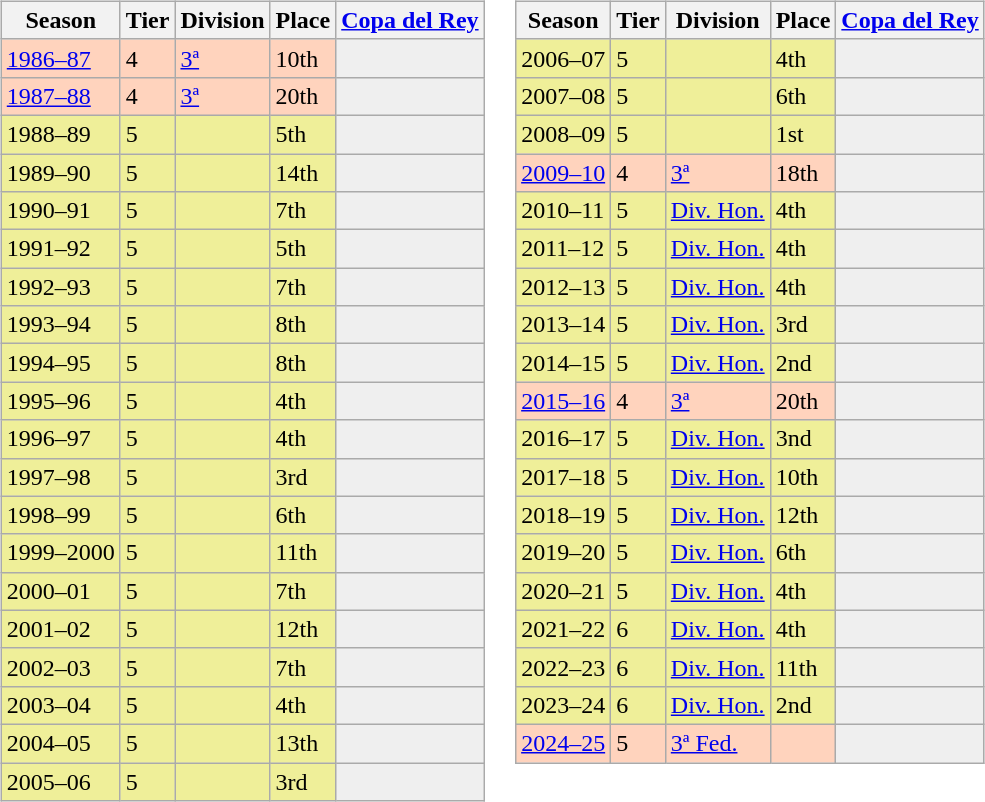<table>
<tr>
<td valign="top" width=0%><br><table class="wikitable">
<tr style="background:#f0f6fa;">
<th>Season</th>
<th>Tier</th>
<th>Division</th>
<th>Place</th>
<th><a href='#'>Copa del Rey</a></th>
</tr>
<tr>
<td style="background:#FFD3BD;"><a href='#'>1986–87</a></td>
<td style="background:#FFD3BD;">4</td>
<td style="background:#FFD3BD;"><a href='#'>3ª</a></td>
<td style="background:#FFD3BD;">10th</td>
<td style="background:#efefef;"></td>
</tr>
<tr>
<td style="background:#FFD3BD;"><a href='#'>1987–88</a></td>
<td style="background:#FFD3BD;">4</td>
<td style="background:#FFD3BD;"><a href='#'>3ª</a></td>
<td style="background:#FFD3BD;">20th</td>
<td style="background:#efefef;"></td>
</tr>
<tr>
<td style="background:#EFEF99;">1988–89</td>
<td style="background:#EFEF99;">5</td>
<td style="background:#EFEF99;"></td>
<td style="background:#EFEF99;">5th</td>
<th style="background:#efefef;"></th>
</tr>
<tr>
<td style="background:#EFEF99;">1989–90</td>
<td style="background:#EFEF99;">5</td>
<td style="background:#EFEF99;"></td>
<td style="background:#EFEF99;">14th</td>
<th style="background:#efefef;"></th>
</tr>
<tr>
<td style="background:#EFEF99;">1990–91</td>
<td style="background:#EFEF99;">5</td>
<td style="background:#EFEF99;"></td>
<td style="background:#EFEF99;">7th</td>
<th style="background:#efefef;"></th>
</tr>
<tr>
<td style="background:#EFEF99;">1991–92</td>
<td style="background:#EFEF99;">5</td>
<td style="background:#EFEF99;"></td>
<td style="background:#EFEF99;">5th</td>
<th style="background:#efefef;"></th>
</tr>
<tr>
<td style="background:#EFEF99;">1992–93</td>
<td style="background:#EFEF99;">5</td>
<td style="background:#EFEF99;"></td>
<td style="background:#EFEF99;">7th</td>
<th style="background:#efefef;"></th>
</tr>
<tr>
<td style="background:#EFEF99;">1993–94</td>
<td style="background:#EFEF99;">5</td>
<td style="background:#EFEF99;"></td>
<td style="background:#EFEF99;">8th</td>
<th style="background:#efefef;"></th>
</tr>
<tr>
<td style="background:#EFEF99;">1994–95</td>
<td style="background:#EFEF99;">5</td>
<td style="background:#EFEF99;"></td>
<td style="background:#EFEF99;">8th</td>
<th style="background:#efefef;"></th>
</tr>
<tr>
<td style="background:#EFEF99;">1995–96</td>
<td style="background:#EFEF99;">5</td>
<td style="background:#EFEF99;"></td>
<td style="background:#EFEF99;">4th</td>
<th style="background:#efefef;"></th>
</tr>
<tr>
<td style="background:#EFEF99;">1996–97</td>
<td style="background:#EFEF99;">5</td>
<td style="background:#EFEF99;"></td>
<td style="background:#EFEF99;">4th</td>
<th style="background:#efefef;"></th>
</tr>
<tr>
<td style="background:#EFEF99;">1997–98</td>
<td style="background:#EFEF99;">5</td>
<td style="background:#EFEF99;"></td>
<td style="background:#EFEF99;">3rd</td>
<th style="background:#efefef;"></th>
</tr>
<tr>
<td style="background:#EFEF99;">1998–99</td>
<td style="background:#EFEF99;">5</td>
<td style="background:#EFEF99;"></td>
<td style="background:#EFEF99;">6th</td>
<th style="background:#efefef;"></th>
</tr>
<tr>
<td style="background:#EFEF99;">1999–2000</td>
<td style="background:#EFEF99;">5</td>
<td style="background:#EFEF99;"></td>
<td style="background:#EFEF99;">11th</td>
<th style="background:#efefef;"></th>
</tr>
<tr>
<td style="background:#EFEF99;">2000–01</td>
<td style="background:#EFEF99;">5</td>
<td style="background:#EFEF99;"></td>
<td style="background:#EFEF99;">7th</td>
<th style="background:#efefef;"></th>
</tr>
<tr>
<td style="background:#EFEF99;">2001–02</td>
<td style="background:#EFEF99;">5</td>
<td style="background:#EFEF99;"></td>
<td style="background:#EFEF99;">12th</td>
<th style="background:#efefef;"></th>
</tr>
<tr>
<td style="background:#EFEF99;">2002–03</td>
<td style="background:#EFEF99;">5</td>
<td style="background:#EFEF99;"></td>
<td style="background:#EFEF99;">7th</td>
<th style="background:#efefef;"></th>
</tr>
<tr>
<td style="background:#EFEF99;">2003–04</td>
<td style="background:#EFEF99;">5</td>
<td style="background:#EFEF99;"></td>
<td style="background:#EFEF99;">4th</td>
<th style="background:#efefef;"></th>
</tr>
<tr>
<td style="background:#EFEF99;">2004–05</td>
<td style="background:#EFEF99;">5</td>
<td style="background:#EFEF99;"></td>
<td style="background:#EFEF99;">13th</td>
<th style="background:#efefef;"></th>
</tr>
<tr>
<td style="background:#EFEF99;">2005–06</td>
<td style="background:#EFEF99;">5</td>
<td style="background:#EFEF99;"></td>
<td style="background:#EFEF99;">3rd</td>
<th style="background:#efefef;"></th>
</tr>
</table>
</td>
<td valign="top" width=0%><br><table class="wikitable">
<tr style="background:#f0f6fa;">
<th>Season</th>
<th>Tier</th>
<th>Division</th>
<th>Place</th>
<th><a href='#'>Copa del Rey</a></th>
</tr>
<tr>
<td style="background:#EFEF99;">2006–07</td>
<td style="background:#EFEF99;">5</td>
<td style="background:#EFEF99;"></td>
<td style="background:#EFEF99;">4th</td>
<th style="background:#efefef;"></th>
</tr>
<tr>
<td style="background:#EFEF99;">2007–08</td>
<td style="background:#EFEF99;">5</td>
<td style="background:#EFEF99;"></td>
<td style="background:#EFEF99;">6th</td>
<th style="background:#efefef;"></th>
</tr>
<tr>
<td style="background:#EFEF99;">2008–09</td>
<td style="background:#EFEF99;">5</td>
<td style="background:#EFEF99;"></td>
<td style="background:#EFEF99;">1st</td>
<th style="background:#efefef;"></th>
</tr>
<tr>
<td style="background:#FFD3BD;"><a href='#'>2009–10</a></td>
<td style="background:#FFD3BD;">4</td>
<td style="background:#FFD3BD;"><a href='#'>3ª</a></td>
<td style="background:#FFD3BD;">18th</td>
<td style="background:#efefef;"></td>
</tr>
<tr>
<td style="background:#EFEF99;">2010–11</td>
<td style="background:#EFEF99;">5</td>
<td style="background:#EFEF99;"><a href='#'>Div. Hon.</a></td>
<td style="background:#EFEF99;">4th</td>
<th style="background:#efefef;"></th>
</tr>
<tr>
<td style="background:#EFEF99;">2011–12</td>
<td style="background:#EFEF99;">5</td>
<td style="background:#EFEF99;"><a href='#'>Div. Hon.</a></td>
<td style="background:#EFEF99;">4th</td>
<th style="background:#efefef;"></th>
</tr>
<tr>
<td style="background:#EFEF99;">2012–13</td>
<td style="background:#EFEF99;">5</td>
<td style="background:#EFEF99;"><a href='#'>Div. Hon.</a></td>
<td style="background:#EFEF99;">4th</td>
<th style="background:#efefef;"></th>
</tr>
<tr>
<td style="background:#EFEF99;">2013–14</td>
<td style="background:#EFEF99;">5</td>
<td style="background:#EFEF99;"><a href='#'>Div. Hon.</a></td>
<td style="background:#EFEF99;">3rd</td>
<th style="background:#efefef;"></th>
</tr>
<tr>
<td style="background:#EFEF99;">2014–15</td>
<td style="background:#EFEF99;">5</td>
<td style="background:#EFEF99;"><a href='#'>Div. Hon.</a></td>
<td style="background:#EFEF99;">2nd</td>
<th style="background:#efefef;"></th>
</tr>
<tr>
<td style="background:#FFD3BD;"><a href='#'>2015–16</a></td>
<td style="background:#FFD3BD;">4</td>
<td style="background:#FFD3BD;"><a href='#'>3ª</a></td>
<td style="background:#FFD3BD;">20th</td>
<td style="background:#efefef;"></td>
</tr>
<tr>
<td style="background:#EFEF99;">2016–17</td>
<td style="background:#EFEF99;">5</td>
<td style="background:#EFEF99;"><a href='#'>Div. Hon.</a></td>
<td style="background:#EFEF99;">3nd</td>
<th style="background:#efefef;"></th>
</tr>
<tr>
<td style="background:#EFEF99;">2017–18</td>
<td style="background:#EFEF99;">5</td>
<td style="background:#EFEF99;"><a href='#'>Div. Hon.</a></td>
<td style="background:#EFEF99;">10th</td>
<th style="background:#efefef;"></th>
</tr>
<tr>
<td style="background:#EFEF99;">2018–19</td>
<td style="background:#EFEF99;">5</td>
<td style="background:#EFEF99;"><a href='#'>Div. Hon.</a></td>
<td style="background:#EFEF99;">12th</td>
<th style="background:#efefef;"></th>
</tr>
<tr>
<td style="background:#EFEF99;">2019–20</td>
<td style="background:#EFEF99;">5</td>
<td style="background:#EFEF99;"><a href='#'>Div. Hon.</a></td>
<td style="background:#EFEF99;">6th</td>
<th style="background:#efefef;"></th>
</tr>
<tr>
<td style="background:#EFEF99;">2020–21</td>
<td style="background:#EFEF99;">5</td>
<td style="background:#EFEF99;"><a href='#'>Div. Hon.</a></td>
<td style="background:#EFEF99;">4th</td>
<th style="background:#efefef;"></th>
</tr>
<tr>
<td style="background:#EFEF99;">2021–22</td>
<td style="background:#EFEF99;">6</td>
<td style="background:#EFEF99;"><a href='#'>Div. Hon.</a></td>
<td style="background:#EFEF99;">4th</td>
<th style="background:#efefef;"></th>
</tr>
<tr>
<td style="background:#EFEF99;">2022–23</td>
<td style="background:#EFEF99;">6</td>
<td style="background:#EFEF99;"><a href='#'>Div. Hon.</a></td>
<td style="background:#EFEF99;">11th</td>
<th style="background:#efefef;"></th>
</tr>
<tr>
<td style="background:#EFEF99;">2023–24</td>
<td style="background:#EFEF99;">6</td>
<td style="background:#EFEF99;"><a href='#'>Div. Hon.</a></td>
<td style="background:#EFEF99;">2nd</td>
<th style="background:#efefef;"></th>
</tr>
<tr>
<td style="background:#FFD3BD;"><a href='#'>2024–25</a></td>
<td style="background:#FFD3BD;">5</td>
<td style="background:#FFD3BD;"><a href='#'>3ª Fed.</a></td>
<td style="background:#FFD3BD;"></td>
<td style="background:#efefef;"></td>
</tr>
</table>
</td>
</tr>
</table>
